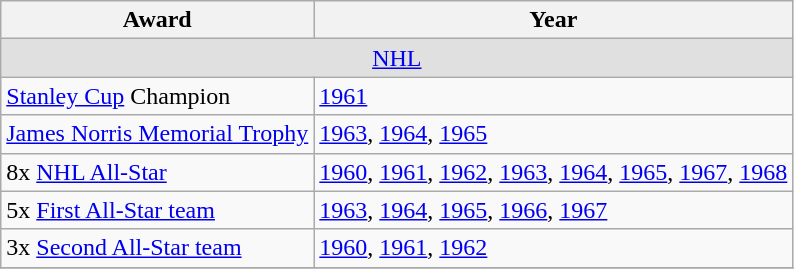<table class="wikitable">
<tr>
<th>Award</th>
<th>Year</th>
</tr>
<tr ALIGN="center" bgcolor="#e0e0e0">
<td colspan="3"><a href='#'>NHL</a></td>
</tr>
<tr>
<td><a href='#'>Stanley Cup</a> Champion</td>
<td><a href='#'>1961</a></td>
</tr>
<tr>
<td><a href='#'>James Norris Memorial Trophy</a></td>
<td><a href='#'>1963</a>, <a href='#'>1964</a>, <a href='#'>1965</a></td>
</tr>
<tr>
<td>8x <a href='#'>NHL All-Star</a></td>
<td><a href='#'>1960</a>, <a href='#'>1961</a>, <a href='#'>1962</a>, <a href='#'>1963</a>, <a href='#'>1964</a>, <a href='#'>1965</a>, <a href='#'>1967</a>, <a href='#'>1968</a></td>
</tr>
<tr>
<td>5x <a href='#'>First All-Star team</a></td>
<td><a href='#'>1963</a>, <a href='#'>1964</a>, <a href='#'>1965</a>, <a href='#'>1966</a>, <a href='#'>1967</a></td>
</tr>
<tr>
<td>3x <a href='#'>Second All-Star team</a></td>
<td><a href='#'>1960</a>, <a href='#'>1961</a>, <a href='#'>1962</a></td>
</tr>
<tr>
</tr>
</table>
